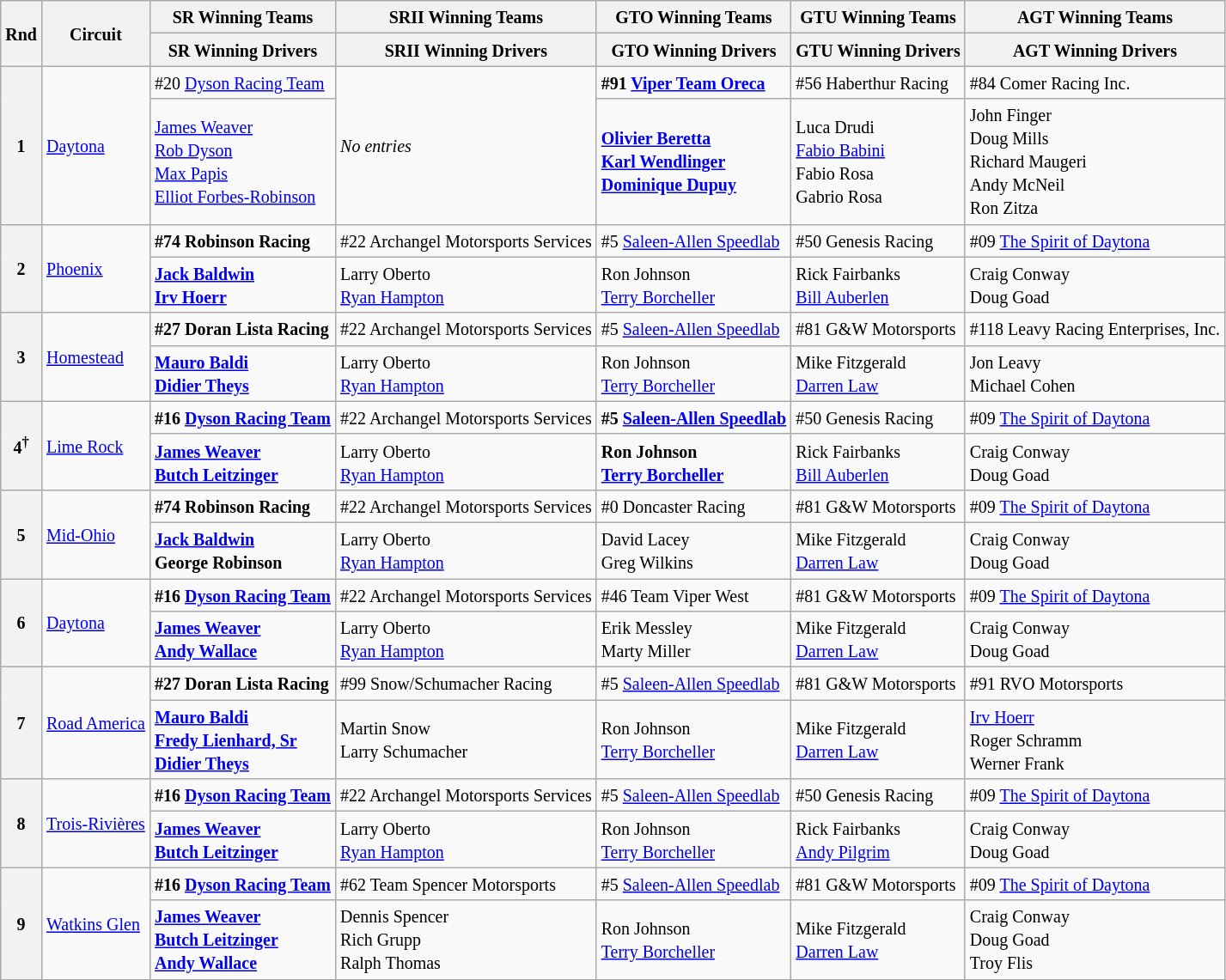<table class="wikitable">
<tr>
<th rowspan="2"><small>Rnd</small></th>
<th rowspan="2"><small>Circuit</small></th>
<th><strong><small>SR Winning Teams</small></strong></th>
<th><strong><small>SRII Winning Teams</small></strong></th>
<th><strong><small>GTO Winning Teams</small></strong></th>
<th><strong><small>GTU Winning Teams</small></strong></th>
<th><strong><small>AGT Winning Teams</small></strong></th>
</tr>
<tr>
<th><strong><small>SR Winning Drivers</small></strong></th>
<th><strong><small>SRII Winning Drivers</small></strong></th>
<th><strong><small>GTO Winning Drivers</small></strong></th>
<th><strong><small>GTU Winning Drivers</small></strong></th>
<th><strong><small>AGT Winning Drivers</small></strong></th>
</tr>
<tr>
<th rowspan="2"><small>1</small></th>
<td rowspan="2"><a href='#'><small>Daytona</small></a></td>
<td><small> #20 <a href='#'>Dyson Racing Team</a></small></td>
<td rowspan="2"><em><small>No entries</small></em></td>
<td><strong><small> #91 <a href='#'>Viper Team Oreca</a></small></strong></td>
<td><small> #56 Haberthur Racing</small></td>
<td><small> #84 Comer Racing Inc.</small></td>
</tr>
<tr>
<td> <a href='#'><small>James Weaver</small></a><br> <a href='#'><small>Rob Dyson</small></a><br> <a href='#'><small>Max Papis</small></a><br> <a href='#'><small>Elliot Forbes-Robinson</small></a></td>
<td> <a href='#'><strong><small>Olivier Beretta</small></strong></a><br> <a href='#'><strong><small>Karl Wendlinger</small></strong></a><br> <a href='#'><strong><small>Dominique Dupuy</small></strong></a></td>
<td> <small>Luca Drudi</small><br> <a href='#'><small>Fabio Babini</small></a><br> <small>Fabio Rosa</small><br> <small>Gabrio Rosa</small></td>
<td> <small>John Finger</small><br> <small>Doug Mills</small><br> <small>Richard Maugeri</small><br> <small>Andy McNeil</small><br> <small>Ron Zitza</small></td>
</tr>
<tr>
<th rowspan="2"><small>2</small></th>
<td rowspan="2"><a href='#'><small>Phoenix</small></a></td>
<td><strong> <small>#74 Robinson Racing</small></strong></td>
<td> <small>#22 Archangel Motorsports Services</small></td>
<td> <small>#5 <a href='#'>Saleen-Allen Speedlab</a></small></td>
<td> <small>#50 Genesis Racing</small></td>
<td> <small>#09 <a href='#'>The Spirit of Daytona</a></small></td>
</tr>
<tr>
<td> <a href='#'><strong><small>Jack Baldwin</small></strong></a><br> <a href='#'><strong><small>Irv Hoerr</small></strong></a></td>
<td> <small>Larry Oberto</small><br> <a href='#'><small>Ryan Hampton</small></a></td>
<td> <small>Ron Johnson</small><br> <a href='#'><small>Terry Borcheller</small></a></td>
<td> <small>Rick Fairbanks</small><br> <a href='#'><small>Bill Auberlen</small></a></td>
<td> <small>Craig Conway</small><br> <small>Doug Goad</small></td>
</tr>
<tr>
<th rowspan="2"><small>3</small></th>
<td rowspan="2"><a href='#'><small>Homestead</small></a></td>
<td><strong> <small>#27 Doran Lista Racing</small></strong></td>
<td><small> #22 Archangel Motorsports Services</small></td>
<td><small> #5 <a href='#'>Saleen-Allen Speedlab</a></small></td>
<td><small> #81 G&W Motorsports</small></td>
<td><small> #118 Leavy Racing Enterprises, Inc.</small></td>
</tr>
<tr>
<td> <a href='#'><strong><small>Mauro Baldi</small></strong></a><br> <a href='#'><strong><small>Didier Theys</small></strong></a></td>
<td><small> Larry Oberto</small><br> <a href='#'><small>Ryan Hampton</small></a></td>
<td> <small>Ron Johnson</small><br> <a href='#'><small>Terry Borcheller</small></a></td>
<td> <small>Mike Fitzgerald</small><br> <a href='#'><small>Darren Law</small></a></td>
<td> <small>Jon Leavy</small><br> <small>Michael Cohen</small></td>
</tr>
<tr>
<th rowspan="2"><small>4<sup>†</sup></small></th>
<td rowspan="2"><a href='#'><small>Lime Rock</small></a></td>
<td><strong> <small>#16 <a href='#'>Dyson Racing Team</a></small></strong></td>
<td> <small>#22 Archangel Motorsports Services</small></td>
<td><strong> <small>#5 <a href='#'>Saleen-Allen Speedlab</a></small></strong></td>
<td> <small>#50 Genesis Racing</small></td>
<td> <small>#09 <a href='#'>The Spirit of Daytona</a></small></td>
</tr>
<tr>
<td> <a href='#'><strong><small>James Weaver</small></strong></a><br> <a href='#'><strong><small>Butch Leitzinger</small></strong></a></td>
<td> <small>Larry Oberto</small><br> <a href='#'><small>Ryan Hampton</small></a></td>
<td><strong> <small>Ron Johnson</small></strong><br> <a href='#'><strong><small>Terry Borcheller</small></strong></a></td>
<td> <small>Rick Fairbanks</small><br> <a href='#'><small>Bill Auberlen</small></a></td>
<td> <small>Craig Conway</small><br> <small>Doug Goad</small></td>
</tr>
<tr>
<th rowspan="2"><small>5</small></th>
<td rowspan="2"><a href='#'><small>Mid-Ohio</small></a></td>
<td><strong><small> #74 Robinson Racing</small></strong></td>
<td><small> #22 Archangel Motorsports Services</small></td>
<td><small> #0 Doncaster Racing</small></td>
<td><small> #81 G&W Motorsports</small></td>
<td><small> #09 <a href='#'>The Spirit of Daytona</a></small></td>
</tr>
<tr>
<td> <a href='#'><strong><small>Jack Baldwin</small></strong></a><br><strong> <small>George Robinson</small></strong></td>
<td> <small>Larry Oberto</small><br> <a href='#'><small>Ryan Hampton</small></a></td>
<td> <small>David Lacey</small><br> <small>Greg Wilkins</small></td>
<td> <small>Mike Fitzgerald</small><br> <a href='#'><small>Darren Law</small></a></td>
<td> <small>Craig Conway</small><br> <small>Doug Goad</small></td>
</tr>
<tr>
<th rowspan="2"><small>6</small></th>
<td rowspan="2"><a href='#'><small>Daytona</small></a></td>
<td><strong><small> #16 <a href='#'>Dyson Racing Team</a></small></strong></td>
<td><small> #22 Archangel Motorsports Services</small></td>
<td><small> #46 Team Viper West</small></td>
<td><small> #81 G&W Motorsports</small></td>
<td><small> #09 <a href='#'>The Spirit of Daytona</a></small></td>
</tr>
<tr>
<td> <a href='#'><strong><small>James Weaver</small></strong></a><br><strong> <a href='#'><small>Andy Wallace</small></a></strong></td>
<td> <small>Larry Oberto</small><br> <a href='#'><small>Ryan Hampton</small></a></td>
<td> <small>Erik Messley</small><br> <small>Marty Miller</small></td>
<td> <small>Mike Fitzgerald</small><br> <a href='#'><small>Darren Law</small></a></td>
<td> <small>Craig Conway</small><br> <small>Doug Goad</small></td>
</tr>
<tr>
<th rowspan="2"><small>7</small></th>
<td rowspan="2"><a href='#'><small>Road America</small></a></td>
<td><strong><small> #27 Doran Lista Racing</small></strong></td>
<td><small> #99 Snow/Schumacher Racing</small></td>
<td><small> #5 <a href='#'>Saleen-Allen Speedlab</a></small></td>
<td><small> #81 G&W Motorsports</small></td>
<td><small> #91 RVO Motorsports</small></td>
</tr>
<tr>
<td> <a href='#'><strong><small>Mauro Baldi</small></strong></a><br><strong> <a href='#'><small>Fredy Lienhard, Sr</small></a></strong><br> <a href='#'><strong><small>Didier Theys</small></strong></a></td>
<td><small> Martin Snow</small><br><small> Larry Schumacher</small></td>
<td><small> Ron Johnson</small><br> <a href='#'><small>Terry Borcheller</small></a></td>
<td><small> Mike Fitzgerald</small><br> <a href='#'><small>Darren Law</small></a></td>
<td> <a href='#'><small>Irv Hoerr</small></a><br> <small>Roger Schramm</small><br> <small>Werner Frank</small></td>
</tr>
<tr>
<th rowspan="2"><small>8</small></th>
<td rowspan="2"><a href='#'><small>Trois-Rivières</small></a></td>
<td><strong><small> #16 <a href='#'>Dyson Racing Team</a></small></strong></td>
<td> <small>#22 Archangel Motorsports Services</small></td>
<td> <small>#5 <a href='#'>Saleen-Allen Speedlab</a></small></td>
<td> <small>#50 Genesis Racing</small></td>
<td> <small>#09 <a href='#'>The Spirit of Daytona</a></small></td>
</tr>
<tr>
<td> <a href='#'><strong><small>James Weaver</small></strong></a><br> <a href='#'><strong><small>Butch Leitzinger</small></strong></a></td>
<td> <small>Larry Oberto</small><br> <a href='#'><small>Ryan Hampton</small></a></td>
<td> <small>Ron Johnson</small><br> <a href='#'><small>Terry Borcheller</small></a></td>
<td> <small>Rick Fairbanks</small><br> <a href='#'><small>Andy Pilgrim</small></a></td>
<td> <small>Craig Conway</small><br> <small>Doug Goad</small></td>
</tr>
<tr>
<th rowspan="2"><small>9</small></th>
<td rowspan="2"><a href='#'><small>Watkins Glen</small></a></td>
<td><strong><small> #16 <a href='#'>Dyson Racing Team</a></small></strong></td>
<td><small> #62 Team Spencer Motorsports</small></td>
<td><small> #5 <a href='#'>Saleen-Allen Speedlab</a></small></td>
<td><small> #81 G&W Motorsports</small></td>
<td><small> #09 <a href='#'>The Spirit of Daytona</a></small></td>
</tr>
<tr>
<td> <a href='#'><strong><small>James Weaver</small></strong></a><br> <a href='#'><strong><small>Butch Leitzinger</small></strong></a><br><strong> <a href='#'><small>Andy Wallace</small></a></strong></td>
<td> <small>Dennis Spencer</small><br> <small>Rich Grupp</small><br> <small>Ralph Thomas</small></td>
<td> <small>Ron Johnson</small><br> <a href='#'><small>Terry Borcheller</small></a></td>
<td> <small>Mike Fitzgerald</small><br> <a href='#'><small>Darren Law</small></a></td>
<td> <small>Craig Conway</small><br> <small>Doug Goad</small><br> <small>Troy Flis</small></td>
</tr>
</table>
